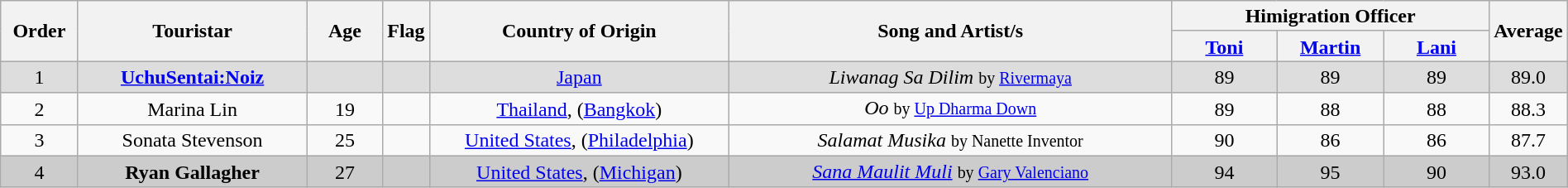<table class="wikitable" style="text-align: center; line-height:17px; width:100%;">
<tr>
<th scope="col" rowspan="2" width="05%">Order</th>
<th scope="col" rowspan="2" width="15%">Touristar</th>
<th scope="col" rowspan="2" width="05%">Age</th>
<th scope="col" rowspan="2" width="02%">Flag</th>
<th scope="col" rowspan="2" width="20%">Country of Origin</th>
<th scope="col" rowspan="2" width="30%">Song and Artist/s</th>
<th scope="col" colspan="3" width="28%">Himigration Officer</th>
<th scope="col" rowspan="2" width="07%">Average</th>
</tr>
<tr>
<th width="07%"><a href='#'>Toni</a></th>
<th width="07%"><a href='#'>Martin</a></th>
<th width="07%"><a href='#'>Lani</a></th>
</tr>
<tr style="background:#DDD;">
<td>1</td>
<td><strong><a href='#'>UchuSentai:Noiz</a></strong></td>
<td></td>
<td></td>
<td><a href='#'>Japan</a></td>
<td><em>Liwanag Sa Dilim</em> <small>by <a href='#'>Rivermaya</a></small></td>
<td>89</td>
<td>89</td>
<td>89</td>
<td>89.0</td>
</tr>
<tr>
<td>2</td>
<td>Marina Lin</td>
<td>19</td>
<td></td>
<td><a href='#'>Thailand</a>, (<a href='#'>Bangkok</a>)</td>
<td><em>Oo</em> <small>by <a href='#'>Up Dharma Down</a></small></td>
<td>89</td>
<td>88</td>
<td>88</td>
<td>88.3</td>
</tr>
<tr>
<td>3</td>
<td>Sonata Stevenson</td>
<td>25</td>
<td></td>
<td><a href='#'>United States</a>, (<a href='#'>Philadelphia</a>)</td>
<td><em>Salamat Musika</em> <small>by Nanette Inventor</small></td>
<td>90</td>
<td>86</td>
<td>86</td>
<td>87.7</td>
</tr>
<tr style="background:#CCC;">
<td>4</td>
<td><strong>Ryan Gallagher</strong></td>
<td>27</td>
<td></td>
<td><a href='#'>United States</a>, (<a href='#'>Michigan</a>)</td>
<td><em><a href='#'>Sana Maulit Muli</a></em> <small>by <a href='#'>Gary Valenciano</a></small></td>
<td>94</td>
<td>95</td>
<td>90</td>
<td>93.0</td>
</tr>
</table>
